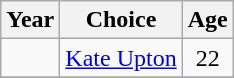<table class="wikitable sortable" style="text-align:center;">
<tr>
<th>Year</th>
<th>Choice</th>
<th>Age</th>
</tr>
<tr>
<td></td>
<td><a href='#'>Kate Upton</a></td>
<td>22</td>
</tr>
<tr>
</tr>
</table>
